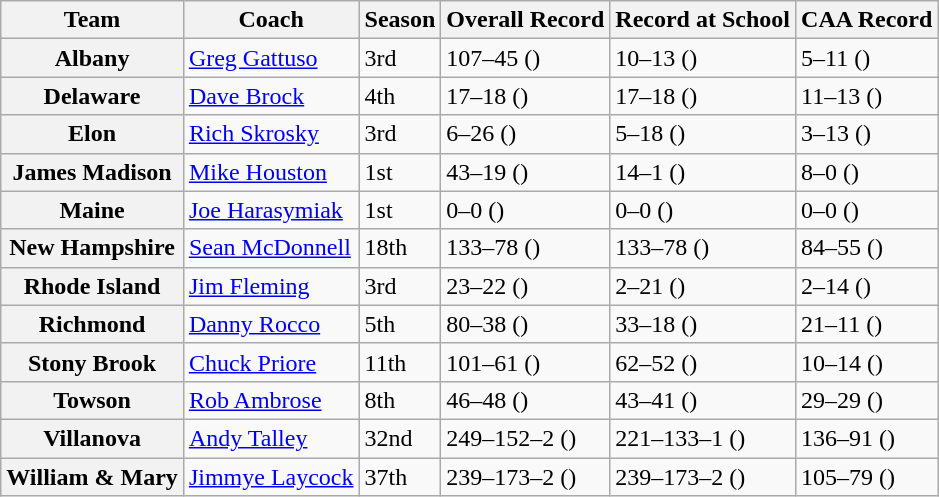<table class="wikitable sortable">
<tr>
<th>Team</th>
<th>Coach</th>
<th>Season</th>
<th>Overall Record</th>
<th>Record at School</th>
<th>CAA Record</th>
</tr>
<tr>
<th style=>Albany</th>
<td><a href='#'>Greg Gattuso</a></td>
<td>3rd</td>
<td>107–45 ()</td>
<td>10–13 ()</td>
<td>5–11 ()</td>
</tr>
<tr>
<th style=>Delaware</th>
<td><a href='#'>Dave Brock</a></td>
<td>4th</td>
<td>17–18 ()</td>
<td>17–18 ()</td>
<td>11–13 ()</td>
</tr>
<tr>
<th style=>Elon</th>
<td><a href='#'>Rich Skrosky</a></td>
<td>3rd</td>
<td>6–26 ()</td>
<td>5–18 ()</td>
<td>3–13 ()</td>
</tr>
<tr>
<th style=>James Madison</th>
<td><a href='#'>Mike Houston</a></td>
<td>1st</td>
<td>43–19 ()</td>
<td>14–1 ()</td>
<td>8–0 ()</td>
</tr>
<tr>
<th style=>Maine</th>
<td><a href='#'>Joe Harasymiak</a></td>
<td>1st</td>
<td>0–0 ()</td>
<td>0–0 ()</td>
<td>0–0 ()</td>
</tr>
<tr>
<th style=>New Hampshire</th>
<td><a href='#'>Sean McDonnell</a></td>
<td>18th</td>
<td>133–78 ()</td>
<td>133–78 ()</td>
<td>84–55 ()</td>
</tr>
<tr>
<th style=>Rhode Island</th>
<td><a href='#'>Jim Fleming</a></td>
<td>3rd</td>
<td>23–22 ()</td>
<td>2–21 ()</td>
<td>2–14 ()</td>
</tr>
<tr>
<th style=>Richmond</th>
<td><a href='#'>Danny Rocco</a></td>
<td>5th</td>
<td>80–38 ()</td>
<td>33–18 ()</td>
<td>21–11 ()</td>
</tr>
<tr>
<th style=>Stony Brook</th>
<td><a href='#'>Chuck Priore</a></td>
<td>11th</td>
<td>101–61 ()</td>
<td>62–52 ()</td>
<td>10–14 ()</td>
</tr>
<tr>
<th style=>Towson</th>
<td><a href='#'>Rob Ambrose</a></td>
<td>8th</td>
<td>46–48 ()</td>
<td>43–41 ()</td>
<td>29–29 ()</td>
</tr>
<tr>
<th style=>Villanova</th>
<td><a href='#'>Andy Talley</a></td>
<td>32nd</td>
<td>249–152–2 ()</td>
<td>221–133–1 ()</td>
<td>136–91 ()</td>
</tr>
<tr>
<th style=>William & Mary</th>
<td><a href='#'>Jimmye Laycock</a></td>
<td>37th</td>
<td>239–173–2 ()</td>
<td>239–173–2 ()</td>
<td>105–79 ()</td>
</tr>
</table>
